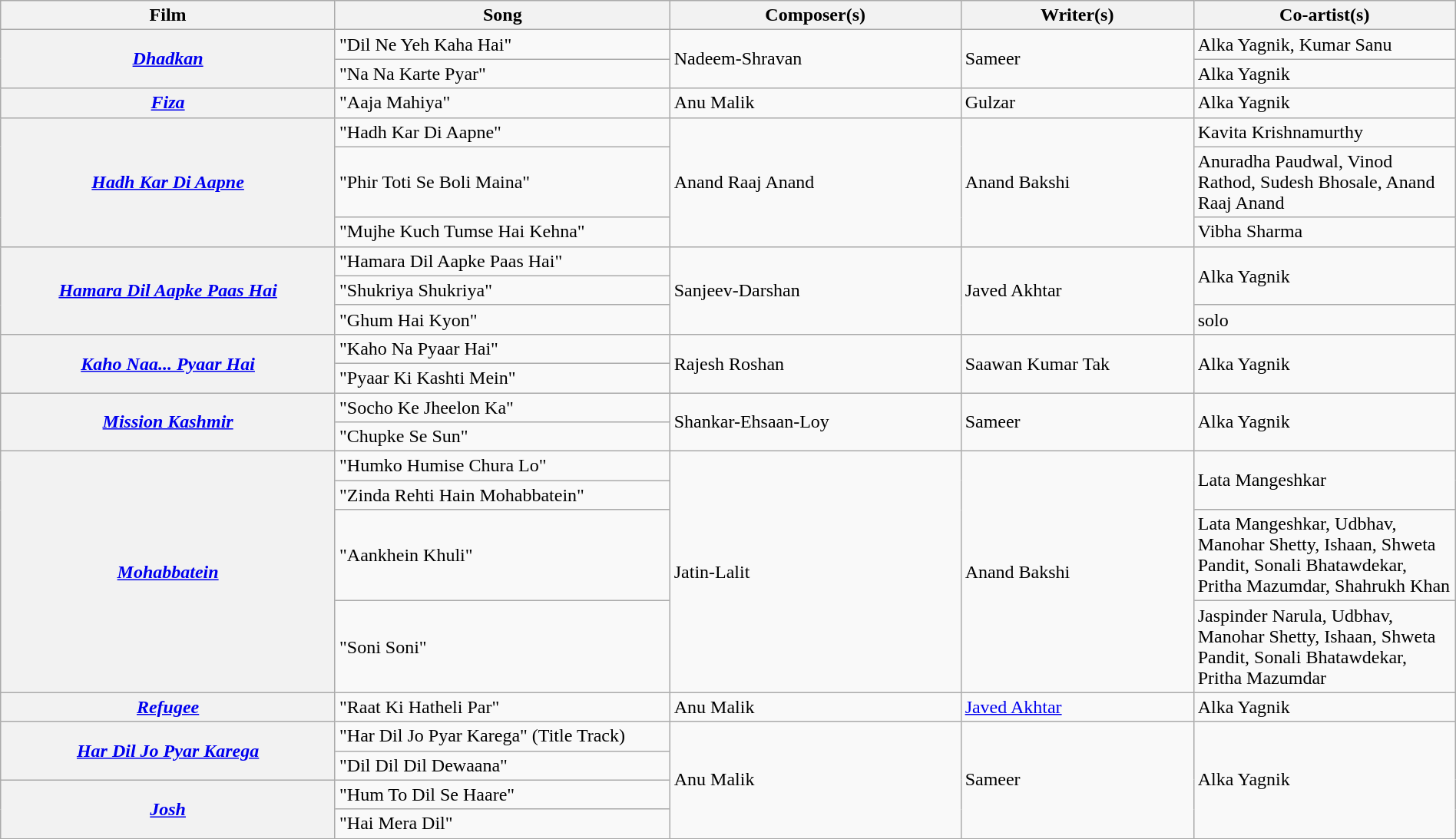<table class="wikitable plainrowheaders" width="100%" textcolor:#000;">
<tr>
<th scope="col" width=23%>Film</th>
<th scope="col" width=23%>Song</th>
<th scope="col" width=20%>Composer(s)</th>
<th scope="col" width=16%>Writer(s)</th>
<th scope="col" width=18%>Co-artist(s)</th>
</tr>
<tr>
<th Rowspan=2><em><a href='#'>Dhadkan</a></em></th>
<td>"Dil Ne Yeh Kaha Hai"</td>
<td rowspan=2>Nadeem-Shravan</td>
<td rowspan=2>Sameer</td>
<td>Alka Yagnik, Kumar Sanu</td>
</tr>
<tr>
<td>"Na Na Karte Pyar"</td>
<td>Alka Yagnik</td>
</tr>
<tr>
<th Rowspan=1><em><a href='#'>Fiza</a></em></th>
<td>"Aaja Mahiya"</td>
<td>Anu Malik</td>
<td>Gulzar</td>
<td>Alka Yagnik</td>
</tr>
<tr>
<th Rowspan=3><em><a href='#'>Hadh Kar Di Aapne</a></em></th>
<td>"Hadh Kar Di Aapne"</td>
<td rowspan=3>Anand Raaj Anand</td>
<td rowspan=3>Anand Bakshi</td>
<td>Kavita Krishnamurthy</td>
</tr>
<tr>
<td>"Phir Toti Se Boli Maina"</td>
<td>Anuradha Paudwal, Vinod Rathod, Sudesh Bhosale, Anand Raaj Anand</td>
</tr>
<tr>
<td>"Mujhe Kuch Tumse Hai Kehna"</td>
<td>Vibha Sharma</td>
</tr>
<tr>
<th Rowspan=3><em><a href='#'>Hamara Dil Aapke Paas Hai</a></em></th>
<td>"Hamara Dil Aapke Paas Hai"</td>
<td rowspan=3>Sanjeev-Darshan</td>
<td rowspan=3>Javed Akhtar</td>
<td rowspan=2>Alka Yagnik</td>
</tr>
<tr>
<td>"Shukriya Shukriya"</td>
</tr>
<tr>
<td>"Ghum Hai Kyon"</td>
<td>solo</td>
</tr>
<tr>
<th Rowspan=2><em><a href='#'>Kaho Naa... Pyaar Hai</a></em></th>
<td>"Kaho Na Pyaar Hai"</td>
<td rowspan=2>Rajesh Roshan</td>
<td rowspan=2>Saawan Kumar Tak</td>
<td rowspan=2>Alka Yagnik</td>
</tr>
<tr>
<td>"Pyaar Ki Kashti Mein"</td>
</tr>
<tr>
<th Rowspan=2><em><a href='#'>Mission Kashmir</a></em></th>
<td>"Socho Ke Jheelon Ka"</td>
<td rowspan=2>Shankar-Ehsaan-Loy</td>
<td rowspan=2>Sameer</td>
<td rowspan=2>Alka Yagnik</td>
</tr>
<tr>
<td>"Chupke Se Sun"</td>
</tr>
<tr>
<th Rowspan=4><em><a href='#'>Mohabbatein</a></em></th>
<td>"Humko Humise Chura Lo"</td>
<td rowspan=4>Jatin-Lalit</td>
<td rowspan=4>Anand Bakshi</td>
<td rowspan=2>Lata Mangeshkar</td>
</tr>
<tr>
<td>"Zinda Rehti Hain Mohabbatein"</td>
</tr>
<tr>
<td>"Aankhein Khuli"</td>
<td>Lata Mangeshkar, Udbhav, Manohar Shetty, Ishaan, Shweta Pandit, Sonali Bhatawdekar, Pritha Mazumdar, Shahrukh Khan</td>
</tr>
<tr>
<td>"Soni Soni"</td>
<td>Jaspinder Narula, Udbhav, Manohar Shetty, Ishaan, Shweta Pandit, Sonali Bhatawdekar, Pritha Mazumdar</td>
</tr>
<tr>
<th Rowspan=1><em> <a href='#'>Refugee</a></em></th>
<td>"Raat Ki Hatheli Par"</td>
<td>Anu Malik</td>
<td><a href='#'>Javed Akhtar</a></td>
<td>Alka Yagnik</td>
</tr>
<tr>
<th Rowspan=2><em><a href='#'>Har Dil Jo Pyar Karega</a></em></th>
<td>"Har Dil Jo Pyar Karega" (Title Track)</td>
<td rowspan=4>Anu Malik</td>
<td rowspan=4>Sameer</td>
<td rowspan=4>Alka Yagnik</td>
</tr>
<tr>
<td>"Dil Dil Dil Dewaana"</td>
</tr>
<tr>
<th Rowspan=2><em> <a href='#'>Josh</a></em></th>
<td>"Hum To Dil Se Haare"</td>
</tr>
<tr>
<td>"Hai Mera Dil"</td>
</tr>
<tr>
</tr>
</table>
